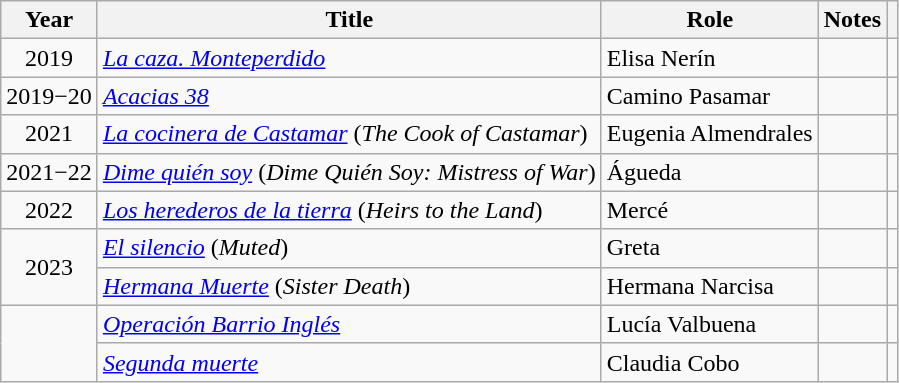<table class="wikitable sortable">
<tr>
<th>Year</th>
<th>Title</th>
<th>Role</th>
<th class = "unsortable">Notes</th>
<th class = "unsortable"></th>
</tr>
<tr>
<td align = "center">2019</td>
<td><em><a href='#'>La caza. Monteperdido</a></em></td>
<td>Elisa Nerín</td>
<td></td>
<td align = "center"></td>
</tr>
<tr>
<td align = "center">2019−20</td>
<td><em><a href='#'>Acacias 38</a></em></td>
<td>Camino Pasamar</td>
<td></td>
<td align = "center"></td>
</tr>
<tr>
<td align = "center">2021</td>
<td><em><a href='#'>La cocinera de Castamar</a></em> (<em>The Cook of Castamar</em>)</td>
<td>Eugenia Almendrales</td>
<td></td>
<td align = "center"></td>
</tr>
<tr>
<td align = "center">2021−22</td>
<td><em><a href='#'>Dime quién soy</a></em> (<em>Dime Quién Soy: Mistress of War</em>)</td>
<td>Águeda</td>
<td></td>
<td align = "center"></td>
</tr>
<tr>
<td align = "center">2022</td>
<td><em><a href='#'>Los herederos de la tierra</a></em> (<em>Heirs to the Land</em>)</td>
<td>Mercé</td>
<td></td>
<td align = "center"></td>
</tr>
<tr>
<td rowspan = "2" align = "center">2023</td>
<td><em><a href='#'>El silencio</a></em> (<em>Muted</em>)</td>
<td>Greta</td>
<td></td>
<td align = "center"></td>
</tr>
<tr>
<td><em><a href='#'>Hermana Muerte</a></em> (<em>Sister Death</em>)</td>
<td>Hermana Narcisa</td>
<td></td>
<td align = "center"></td>
</tr>
<tr>
<td rowspan = "2"></td>
<td><em><a href='#'>Operación Barrio Inglés</a></em></td>
<td>Lucía Valbuena</td>
<td></td>
<td></td>
</tr>
<tr>
<td><em><a href='#'>Segunda muerte</a></em></td>
<td>Claudia Cobo</td>
<td></td>
<td></td>
</tr>
</table>
